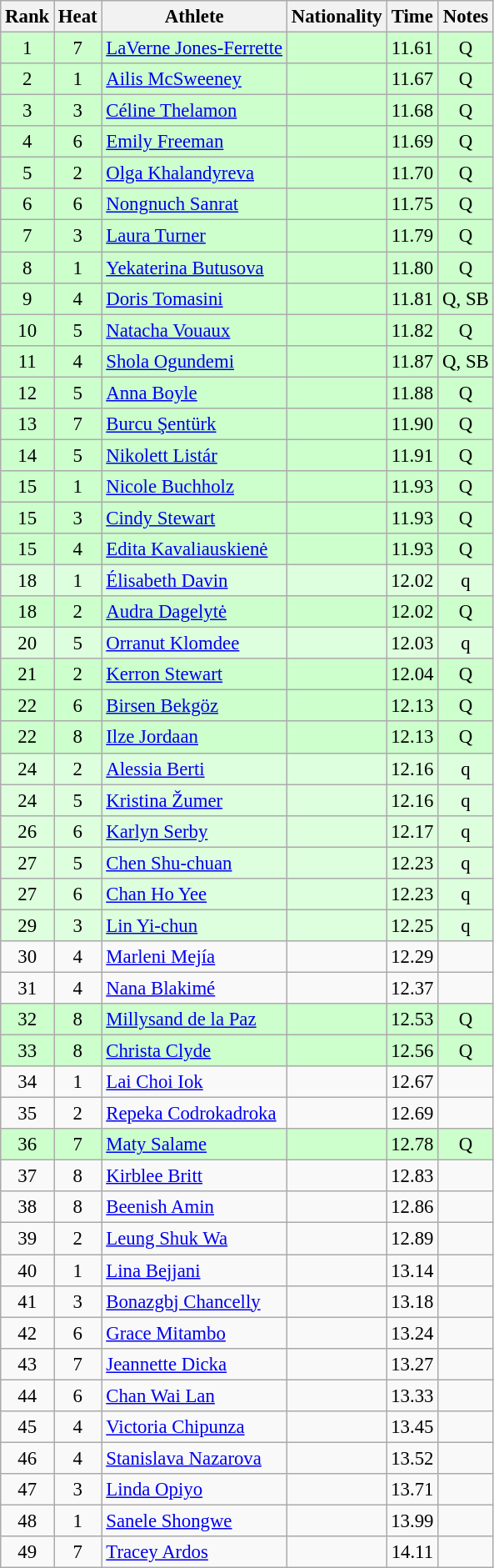<table class="wikitable sortable" style="text-align:center;font-size:95%">
<tr>
<th>Rank</th>
<th>Heat</th>
<th>Athlete</th>
<th>Nationality</th>
<th>Time</th>
<th>Notes</th>
</tr>
<tr bgcolor=ccffcc>
<td>1</td>
<td>7</td>
<td align="left"><a href='#'>LaVerne Jones-Ferrette</a></td>
<td align=left></td>
<td>11.61</td>
<td>Q</td>
</tr>
<tr bgcolor=ccffcc>
<td>2</td>
<td>1</td>
<td align="left"><a href='#'>Ailis McSweeney</a></td>
<td align=left></td>
<td>11.67</td>
<td>Q</td>
</tr>
<tr bgcolor=ccffcc>
<td>3</td>
<td>3</td>
<td align="left"><a href='#'>Céline Thelamon</a></td>
<td align=left></td>
<td>11.68</td>
<td>Q</td>
</tr>
<tr bgcolor=ccffcc>
<td>4</td>
<td>6</td>
<td align="left"><a href='#'>Emily Freeman</a></td>
<td align=left></td>
<td>11.69</td>
<td>Q</td>
</tr>
<tr bgcolor=ccffcc>
<td>5</td>
<td>2</td>
<td align="left"><a href='#'>Olga Khalandyreva</a></td>
<td align=left></td>
<td>11.70</td>
<td>Q</td>
</tr>
<tr bgcolor=ccffcc>
<td>6</td>
<td>6</td>
<td align="left"><a href='#'>Nongnuch Sanrat</a></td>
<td align=left></td>
<td>11.75</td>
<td>Q</td>
</tr>
<tr bgcolor=ccffcc>
<td>7</td>
<td>3</td>
<td align="left"><a href='#'>Laura Turner</a></td>
<td align=left></td>
<td>11.79</td>
<td>Q</td>
</tr>
<tr bgcolor=ccffcc>
<td>8</td>
<td>1</td>
<td align="left"><a href='#'>Yekaterina Butusova</a></td>
<td align=left></td>
<td>11.80</td>
<td>Q</td>
</tr>
<tr bgcolor=ccffcc>
<td>9</td>
<td>4</td>
<td align="left"><a href='#'>Doris Tomasini</a></td>
<td align=left></td>
<td>11.81</td>
<td>Q, SB</td>
</tr>
<tr bgcolor=ccffcc>
<td>10</td>
<td>5</td>
<td align="left"><a href='#'>Natacha Vouaux</a></td>
<td align=left></td>
<td>11.82</td>
<td>Q</td>
</tr>
<tr bgcolor=ccffcc>
<td>11</td>
<td>4</td>
<td align="left"><a href='#'>Shola Ogundemi</a></td>
<td align=left></td>
<td>11.87</td>
<td>Q, SB</td>
</tr>
<tr bgcolor=ccffcc>
<td>12</td>
<td>5</td>
<td align="left"><a href='#'>Anna Boyle</a></td>
<td align=left></td>
<td>11.88</td>
<td>Q</td>
</tr>
<tr bgcolor=ccffcc>
<td>13</td>
<td>7</td>
<td align="left"><a href='#'>Burcu Şentürk</a></td>
<td align=left></td>
<td>11.90</td>
<td>Q</td>
</tr>
<tr bgcolor=ccffcc>
<td>14</td>
<td>5</td>
<td align="left"><a href='#'>Nikolett Listár</a></td>
<td align=left></td>
<td>11.91</td>
<td>Q</td>
</tr>
<tr bgcolor=ccffcc>
<td>15</td>
<td>1</td>
<td align="left"><a href='#'>Nicole Buchholz</a></td>
<td align=left></td>
<td>11.93</td>
<td>Q</td>
</tr>
<tr bgcolor=ccffcc>
<td>15</td>
<td>3</td>
<td align="left"><a href='#'>Cindy Stewart</a></td>
<td align=left></td>
<td>11.93</td>
<td>Q</td>
</tr>
<tr bgcolor=ccffcc>
<td>15</td>
<td>4</td>
<td align="left"><a href='#'>Edita Kavaliauskienė</a></td>
<td align=left></td>
<td>11.93</td>
<td>Q</td>
</tr>
<tr bgcolor=ddffdd>
<td>18</td>
<td>1</td>
<td align="left"><a href='#'>Élisabeth Davin</a></td>
<td align=left></td>
<td>12.02</td>
<td>q</td>
</tr>
<tr bgcolor=ccffcc>
<td>18</td>
<td>2</td>
<td align="left"><a href='#'>Audra Dagelytė</a></td>
<td align=left></td>
<td>12.02</td>
<td>Q</td>
</tr>
<tr bgcolor=ddffdd>
<td>20</td>
<td>5</td>
<td align="left"><a href='#'>Orranut Klomdee</a></td>
<td align=left></td>
<td>12.03</td>
<td>q</td>
</tr>
<tr bgcolor=ccffcc>
<td>21</td>
<td>2</td>
<td align="left"><a href='#'>Kerron Stewart</a></td>
<td align=left></td>
<td>12.04</td>
<td>Q</td>
</tr>
<tr bgcolor=ccffcc>
<td>22</td>
<td>6</td>
<td align="left"><a href='#'>Birsen Bekgöz</a></td>
<td align=left></td>
<td>12.13</td>
<td>Q</td>
</tr>
<tr bgcolor=ccffcc>
<td>22</td>
<td>8</td>
<td align="left"><a href='#'>Ilze Jordaan</a></td>
<td align=left></td>
<td>12.13</td>
<td>Q</td>
</tr>
<tr bgcolor=ddffdd>
<td>24</td>
<td>2</td>
<td align="left"><a href='#'>Alessia Berti</a></td>
<td align=left></td>
<td>12.16</td>
<td>q</td>
</tr>
<tr bgcolor=ddffdd>
<td>24</td>
<td>5</td>
<td align="left"><a href='#'>Kristina Žumer</a></td>
<td align=left></td>
<td>12.16</td>
<td>q</td>
</tr>
<tr bgcolor=ddffdd>
<td>26</td>
<td>6</td>
<td align="left"><a href='#'>Karlyn Serby</a></td>
<td align=left></td>
<td>12.17</td>
<td>q</td>
</tr>
<tr bgcolor=ddffdd>
<td>27</td>
<td>5</td>
<td align="left"><a href='#'>Chen Shu-chuan</a></td>
<td align=left></td>
<td>12.23</td>
<td>q</td>
</tr>
<tr bgcolor=ddffdd>
<td>27</td>
<td>6</td>
<td align="left"><a href='#'>Chan Ho Yee</a></td>
<td align=left></td>
<td>12.23</td>
<td>q</td>
</tr>
<tr bgcolor=ddffdd>
<td>29</td>
<td>3</td>
<td align="left"><a href='#'>Lin Yi-chun</a></td>
<td align=left></td>
<td>12.25</td>
<td>q</td>
</tr>
<tr>
<td>30</td>
<td>4</td>
<td align="left"><a href='#'>Marleni Mejía</a></td>
<td align=left></td>
<td>12.29</td>
<td></td>
</tr>
<tr>
<td>31</td>
<td>4</td>
<td align="left"><a href='#'>Nana Blakimé</a></td>
<td align=left></td>
<td>12.37</td>
<td></td>
</tr>
<tr bgcolor=ccffcc>
<td>32</td>
<td>8</td>
<td align="left"><a href='#'>Millysand de la Paz</a></td>
<td align=left></td>
<td>12.53</td>
<td>Q</td>
</tr>
<tr bgcolor=ccffcc>
<td>33</td>
<td>8</td>
<td align="left"><a href='#'>Christa Clyde</a></td>
<td align=left></td>
<td>12.56</td>
<td>Q</td>
</tr>
<tr>
<td>34</td>
<td>1</td>
<td align="left"><a href='#'>Lai Choi Iok</a></td>
<td align=left></td>
<td>12.67</td>
<td></td>
</tr>
<tr>
<td>35</td>
<td>2</td>
<td align="left"><a href='#'>Repeka Codrokadroka</a></td>
<td align=left></td>
<td>12.69</td>
<td></td>
</tr>
<tr bgcolor=ccffcc>
<td>36</td>
<td>7</td>
<td align="left"><a href='#'>Maty Salame</a></td>
<td align=left></td>
<td>12.78</td>
<td>Q</td>
</tr>
<tr>
<td>37</td>
<td>8</td>
<td align="left"><a href='#'>Kirblee Britt</a></td>
<td align=left></td>
<td>12.83</td>
<td></td>
</tr>
<tr>
<td>38</td>
<td>8</td>
<td align="left"><a href='#'>Beenish Amin</a></td>
<td align=left></td>
<td>12.86</td>
<td></td>
</tr>
<tr>
<td>39</td>
<td>2</td>
<td align="left"><a href='#'>Leung Shuk Wa</a></td>
<td align=left></td>
<td>12.89</td>
<td></td>
</tr>
<tr>
<td>40</td>
<td>1</td>
<td align="left"><a href='#'>Lina Bejjani</a></td>
<td align=left></td>
<td>13.14</td>
<td></td>
</tr>
<tr>
<td>41</td>
<td>3</td>
<td align="left"><a href='#'>Bonazgbj Chancelly</a></td>
<td align=left></td>
<td>13.18</td>
<td></td>
</tr>
<tr>
<td>42</td>
<td>6</td>
<td align="left"><a href='#'>Grace Mitambo</a></td>
<td align=left></td>
<td>13.24</td>
<td></td>
</tr>
<tr>
<td>43</td>
<td>7</td>
<td align="left"><a href='#'>Jeannette Dicka</a></td>
<td align=left></td>
<td>13.27</td>
<td></td>
</tr>
<tr>
<td>44</td>
<td>6</td>
<td align="left"><a href='#'>Chan Wai Lan</a></td>
<td align=left></td>
<td>13.33</td>
<td></td>
</tr>
<tr>
<td>45</td>
<td>4</td>
<td align="left"><a href='#'>Victoria Chipunza</a></td>
<td align=left></td>
<td>13.45</td>
<td></td>
</tr>
<tr>
<td>46</td>
<td>4</td>
<td align="left"><a href='#'>Stanislava Nazarova</a></td>
<td align=left></td>
<td>13.52</td>
<td></td>
</tr>
<tr>
<td>47</td>
<td>3</td>
<td align="left"><a href='#'>Linda Opiyo</a></td>
<td align=left></td>
<td>13.71</td>
<td></td>
</tr>
<tr>
<td>48</td>
<td>1</td>
<td align="left"><a href='#'>Sanele Shongwe</a></td>
<td align=left></td>
<td>13.99</td>
<td></td>
</tr>
<tr>
<td>49</td>
<td>7</td>
<td align="left"><a href='#'>Tracey Ardos</a></td>
<td align=left></td>
<td>14.11</td>
<td></td>
</tr>
</table>
